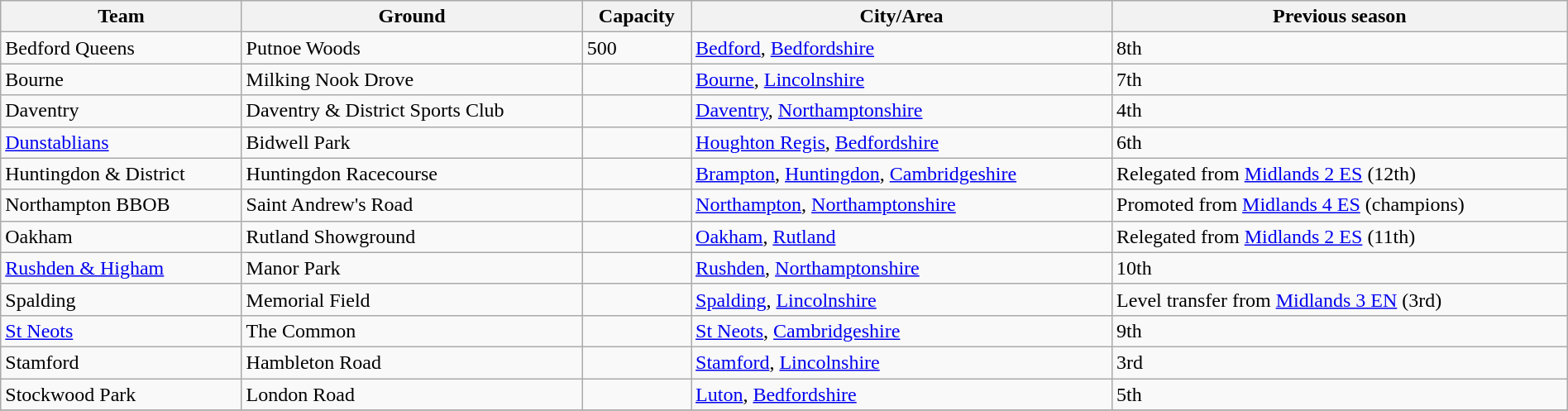<table class="wikitable sortable" width=100%>
<tr>
<th>Team</th>
<th>Ground</th>
<th>Capacity</th>
<th>City/Area</th>
<th>Previous season</th>
</tr>
<tr>
<td>Bedford Queens</td>
<td>Putnoe Woods</td>
<td>500</td>
<td><a href='#'>Bedford</a>, <a href='#'>Bedfordshire</a></td>
<td>8th</td>
</tr>
<tr>
<td>Bourne</td>
<td>Milking Nook Drove</td>
<td></td>
<td><a href='#'>Bourne</a>, <a href='#'>Lincolnshire</a></td>
<td>7th</td>
</tr>
<tr>
<td>Daventry</td>
<td>Daventry & District Sports Club</td>
<td></td>
<td><a href='#'>Daventry</a>, <a href='#'>Northamptonshire</a></td>
<td>4th</td>
</tr>
<tr>
<td><a href='#'>Dunstablians</a></td>
<td>Bidwell Park</td>
<td></td>
<td><a href='#'>Houghton Regis</a>, <a href='#'>Bedfordshire</a></td>
<td>6th</td>
</tr>
<tr>
<td>Huntingdon & District</td>
<td>Huntingdon Racecourse</td>
<td></td>
<td><a href='#'>Brampton</a>, <a href='#'>Huntingdon</a>, <a href='#'>Cambridgeshire</a></td>
<td>Relegated from <a href='#'>Midlands 2 ES</a> (12th)</td>
</tr>
<tr>
<td>Northampton BBOB</td>
<td>Saint Andrew's Road</td>
<td></td>
<td><a href='#'>Northampton</a>, <a href='#'>Northamptonshire</a></td>
<td>Promoted from <a href='#'>Midlands 4 ES</a> (champions)</td>
</tr>
<tr>
<td>Oakham</td>
<td>Rutland Showground</td>
<td></td>
<td><a href='#'>Oakham</a>, <a href='#'>Rutland</a></td>
<td>Relegated from <a href='#'>Midlands 2 ES</a> (11th)</td>
</tr>
<tr>
<td><a href='#'>Rushden & Higham</a></td>
<td>Manor Park</td>
<td></td>
<td><a href='#'>Rushden</a>, <a href='#'>Northamptonshire</a></td>
<td>10th</td>
</tr>
<tr>
<td>Spalding</td>
<td>Memorial Field</td>
<td></td>
<td><a href='#'>Spalding</a>, <a href='#'>Lincolnshire</a></td>
<td>Level transfer from <a href='#'>Midlands 3 EN</a> (3rd)</td>
</tr>
<tr>
<td><a href='#'>St Neots</a></td>
<td>The Common</td>
<td></td>
<td><a href='#'>St Neots</a>, <a href='#'>Cambridgeshire</a></td>
<td>9th</td>
</tr>
<tr>
<td>Stamford</td>
<td>Hambleton Road</td>
<td></td>
<td><a href='#'>Stamford</a>, <a href='#'>Lincolnshire</a></td>
<td>3rd</td>
</tr>
<tr>
<td>Stockwood Park</td>
<td>London Road</td>
<td></td>
<td><a href='#'>Luton</a>, <a href='#'>Bedfordshire</a></td>
<td>5th</td>
</tr>
<tr>
</tr>
</table>
